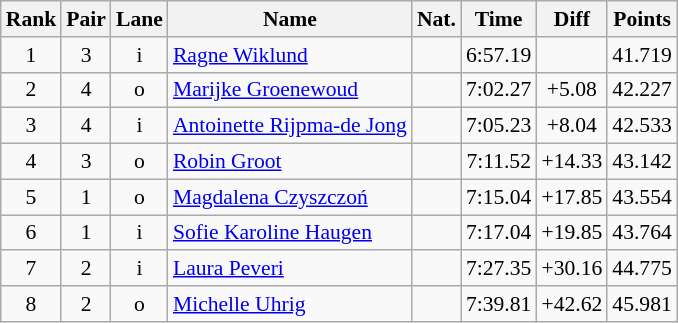<table class="wikitable sortable" style="text-align:center; font-size:90%">
<tr>
<th>Rank</th>
<th>Pair</th>
<th>Lane</th>
<th>Name</th>
<th>Nat.</th>
<th>Time</th>
<th>Diff</th>
<th>Points</th>
</tr>
<tr>
<td>1</td>
<td>3</td>
<td>i</td>
<td align=left><a href='#'>Ragne Wiklund</a></td>
<td></td>
<td>6:57.19</td>
<td></td>
<td>41.719</td>
</tr>
<tr>
<td>2</td>
<td>4</td>
<td>o</td>
<td align=left><a href='#'>Marijke Groenewoud</a></td>
<td></td>
<td>7:02.27</td>
<td>+5.08</td>
<td>42.227</td>
</tr>
<tr>
<td>3</td>
<td>4</td>
<td>i</td>
<td align=left><a href='#'>Antoinette Rijpma-de Jong</a></td>
<td></td>
<td>7:05.23</td>
<td>+8.04</td>
<td>42.533</td>
</tr>
<tr>
<td>4</td>
<td>3</td>
<td>o</td>
<td align=left><a href='#'>Robin Groot</a></td>
<td></td>
<td>7:11.52</td>
<td>+14.33</td>
<td>43.142</td>
</tr>
<tr>
<td>5</td>
<td>1</td>
<td>o</td>
<td align=left><a href='#'>Magdalena Czyszczoń</a></td>
<td></td>
<td>7:15.04</td>
<td>+17.85</td>
<td>43.554</td>
</tr>
<tr>
<td>6</td>
<td>1</td>
<td>i</td>
<td align=left><a href='#'>Sofie Karoline Haugen</a></td>
<td></td>
<td>7:17.04</td>
<td>+19.85</td>
<td>43.764</td>
</tr>
<tr>
<td>7</td>
<td>2</td>
<td>i</td>
<td align=left><a href='#'>Laura Peveri</a></td>
<td></td>
<td>7:27.35</td>
<td>+30.16</td>
<td>44.775</td>
</tr>
<tr>
<td>8</td>
<td>2</td>
<td>o</td>
<td align=left><a href='#'>Michelle Uhrig</a></td>
<td></td>
<td>7:39.81</td>
<td>+42.62</td>
<td>45.981</td>
</tr>
</table>
